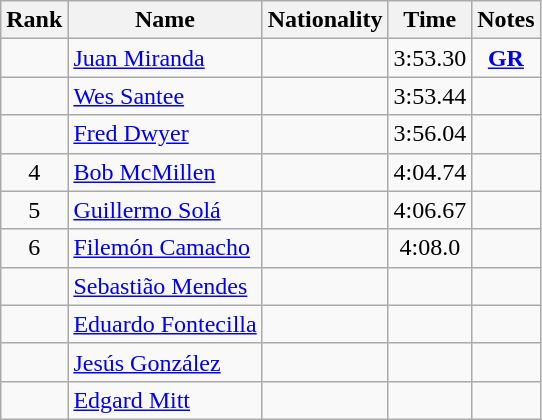<table class="wikitable sortable" style="text-align:center">
<tr>
<th>Rank</th>
<th>Name</th>
<th>Nationality</th>
<th>Time</th>
<th>Notes</th>
</tr>
<tr>
<td></td>
<td align=left><a href='#'>Juan Miranda</a></td>
<td align=left></td>
<td>3:53.30</td>
<td><strong><a href='#'>GR</a></strong></td>
</tr>
<tr>
<td></td>
<td align=left><a href='#'>Wes Santee</a></td>
<td align=left></td>
<td>3:53.44</td>
<td></td>
</tr>
<tr>
<td></td>
<td align=left><a href='#'>Fred Dwyer</a></td>
<td align=left></td>
<td>3:56.04</td>
<td></td>
</tr>
<tr>
<td>4</td>
<td align=left><a href='#'>Bob McMillen</a></td>
<td align=left></td>
<td>4:04.74</td>
<td></td>
</tr>
<tr>
<td>5</td>
<td align=left><a href='#'>Guillermo Solá</a></td>
<td align=left></td>
<td>4:06.67</td>
<td></td>
</tr>
<tr>
<td>6</td>
<td align=left><a href='#'>Filemón Camacho</a></td>
<td align=left></td>
<td>4:08.0</td>
<td></td>
</tr>
<tr>
<td></td>
<td align=left><a href='#'>Sebastião Mendes</a></td>
<td align=left></td>
<td></td>
<td></td>
</tr>
<tr>
<td></td>
<td align=left><a href='#'>Eduardo Fontecilla</a></td>
<td align=left></td>
<td></td>
<td></td>
</tr>
<tr>
<td></td>
<td align=left><a href='#'>Jesús González</a></td>
<td align=left></td>
<td></td>
<td></td>
</tr>
<tr>
<td></td>
<td align=left><a href='#'>Edgard Mitt</a></td>
<td align=left></td>
<td></td>
<td></td>
</tr>
</table>
